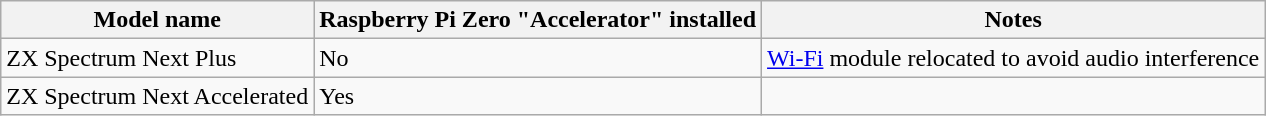<table class="wikitable">
<tr>
<th>Model name</th>
<th>Raspberry Pi Zero "Accelerator" installed</th>
<th>Notes</th>
</tr>
<tr>
<td>ZX Spectrum Next Plus</td>
<td>No</td>
<td><a href='#'>Wi-Fi</a> module relocated to avoid audio interference</td>
</tr>
<tr>
<td>ZX Spectrum Next Accelerated</td>
<td>Yes</td>
<td></td>
</tr>
</table>
